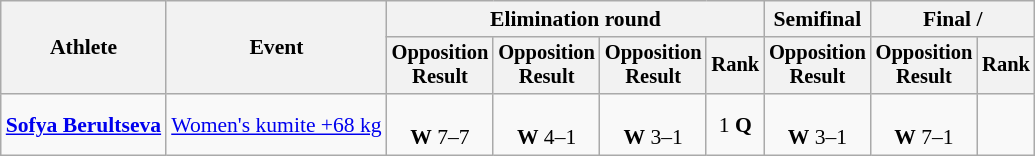<table class=wikitable style=font-size:90%;text-align:center>
<tr>
<th rowspan=2>Athlete</th>
<th rowspan=2>Event</th>
<th colspan=4>Elimination round</th>
<th>Semifinal</th>
<th colspan=2>Final / </th>
</tr>
<tr style=font-size:95%>
<th>Opposition<br>Result</th>
<th>Opposition<br>Result</th>
<th>Opposition<br>Result</th>
<th>Rank</th>
<th>Opposition<br>Result</th>
<th>Opposition<br>Result</th>
<th>Rank</th>
</tr>
<tr>
<td align=left><strong><a href='#'>Sofya Berultseva</a></strong></td>
<td align=left><a href='#'>Women's kumite +68 kg</a></td>
<td><br><strong>W</strong> 7–7</td>
<td><br><strong>W</strong> 4–1</td>
<td><br><strong>W</strong> 3–1</td>
<td>1 <strong>Q</strong></td>
<td><br><strong>W</strong> 3–1</td>
<td><br><strong>W</strong> 7–1</td>
<td></td>
</tr>
</table>
